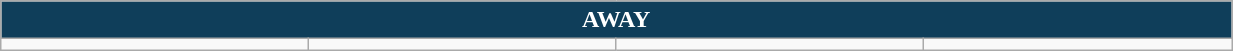<table class="wikitable collapsible collapsed" style="width:65%">
<tr>
<th colspan=15 ! style="color:white; background:#0F3E5A">AWAY</th>
</tr>
<tr>
<td></td>
<td></td>
<td></td>
<td></td>
</tr>
</table>
